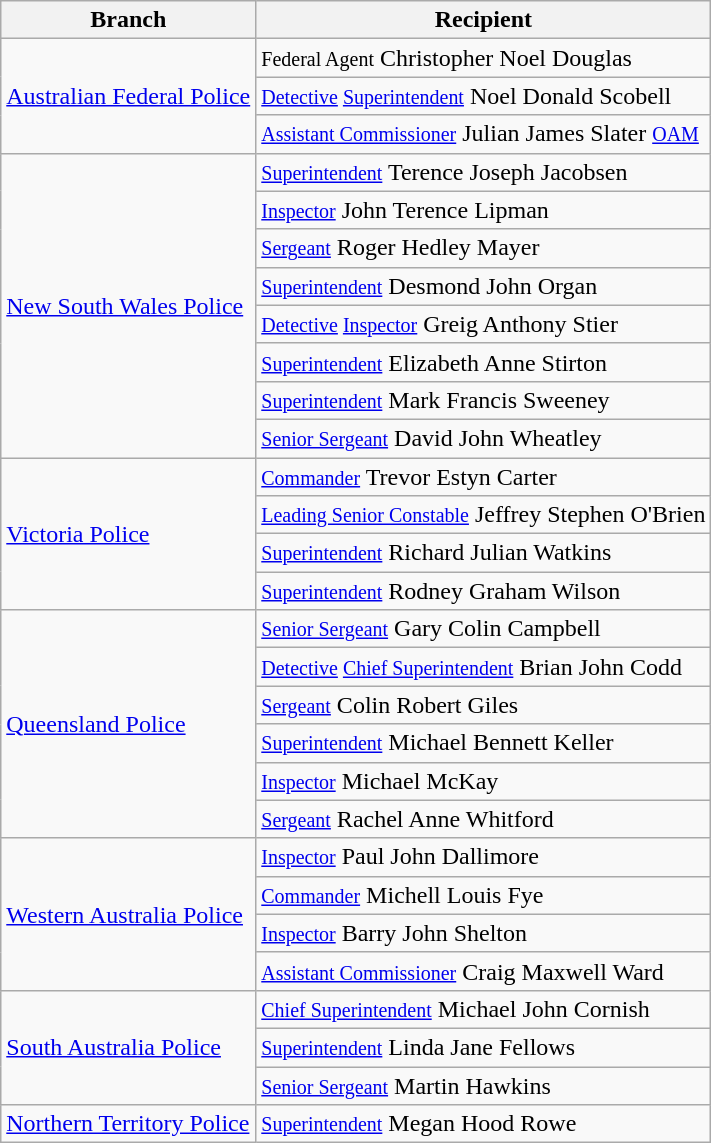<table class=wikitable>
<tr>
<th>Branch</th>
<th>Recipient</th>
</tr>
<tr>
<td rowspan="3"><a href='#'>Australian Federal Police</a></td>
<td><small>Federal Agent</small> Christopher Noel Douglas</td>
</tr>
<tr>
<td><small><a href='#'>Detective</a> <a href='#'>Superintendent</a></small> Noel Donald Scobell</td>
</tr>
<tr>
<td><small><a href='#'>Assistant Commissioner</a></small> Julian James Slater <small><a href='#'>OAM</a></small></td>
</tr>
<tr>
<td rowspan="8"><a href='#'>New South Wales Police</a></td>
<td><small><a href='#'>Superintendent</a></small> Terence Joseph Jacobsen</td>
</tr>
<tr>
<td><small><a href='#'>Inspector</a></small> John Terence Lipman</td>
</tr>
<tr>
<td><small><a href='#'>Sergeant</a></small> Roger Hedley Mayer</td>
</tr>
<tr>
<td><small><a href='#'>Superintendent</a></small> Desmond John Organ</td>
</tr>
<tr>
<td><small><a href='#'>Detective</a> <a href='#'>Inspector</a></small> Greig Anthony Stier</td>
</tr>
<tr>
<td><small><a href='#'>Superintendent</a></small> Elizabeth Anne Stirton</td>
</tr>
<tr>
<td><small><a href='#'>Superintendent</a></small> Mark Francis Sweeney</td>
</tr>
<tr>
<td><small><a href='#'>Senior Sergeant</a></small> David John Wheatley</td>
</tr>
<tr>
<td rowspan="4"><a href='#'>Victoria Police</a></td>
<td><small><a href='#'>Commander</a></small> Trevor Estyn Carter</td>
</tr>
<tr>
<td><small><a href='#'>Leading Senior Constable</a></small> Jeffrey Stephen O'Brien</td>
</tr>
<tr>
<td><small><a href='#'>Superintendent</a></small> Richard Julian Watkins</td>
</tr>
<tr>
<td><small><a href='#'>Superintendent</a></small> Rodney Graham Wilson</td>
</tr>
<tr>
<td rowspan="6"><a href='#'>Queensland Police</a></td>
<td><small><a href='#'>Senior Sergeant</a></small> Gary Colin Campbell</td>
</tr>
<tr>
<td><small><a href='#'>Detective</a> <a href='#'>Chief Superintendent</a></small> Brian John Codd</td>
</tr>
<tr>
<td><small><a href='#'>Sergeant</a></small> Colin Robert Giles</td>
</tr>
<tr>
<td><small><a href='#'>Superintendent</a></small> Michael Bennett Keller</td>
</tr>
<tr>
<td><small><a href='#'>Inspector</a></small> Michael McKay</td>
</tr>
<tr>
<td><small><a href='#'>Sergeant</a></small> Rachel Anne Whitford</td>
</tr>
<tr>
<td rowspan="4"><a href='#'>Western Australia Police</a></td>
<td><small><a href='#'>Inspector</a></small> Paul John Dallimore</td>
</tr>
<tr>
<td><small><a href='#'>Commander</a></small> Michell Louis Fye</td>
</tr>
<tr>
<td><small><a href='#'>Inspector</a></small> Barry John Shelton</td>
</tr>
<tr>
<td><small><a href='#'>Assistant Commissioner</a></small> Craig Maxwell Ward</td>
</tr>
<tr>
<td rowspan="3"><a href='#'>South Australia Police</a></td>
<td><small><a href='#'>Chief Superintendent</a></small> Michael John Cornish</td>
</tr>
<tr>
<td><small><a href='#'>Superintendent</a></small> Linda Jane Fellows</td>
</tr>
<tr>
<td><small><a href='#'>Senior Sergeant</a></small> Martin Hawkins</td>
</tr>
<tr>
<td><a href='#'>Northern Territory Police</a></td>
<td><small><a href='#'>Superintendent</a></small> Megan Hood Rowe</td>
</tr>
</table>
